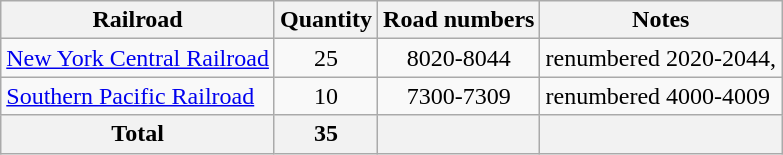<table class="wikitable">
<tr>
<th>Railroad</th>
<th>Quantity</th>
<th>Road numbers</th>
<th>Notes</th>
</tr>
<tr>
<td><a href='#'>New York Central Railroad</a></td>
<td style="text-align:center;">25</td>
<td style="text-align:center;">8020-8044</td>
<td>renumbered 2020-2044,</td>
</tr>
<tr>
<td><a href='#'>Southern Pacific Railroad</a></td>
<td style="text-align:center;">10</td>
<td style="text-align:center;">7300-7309</td>
<td>renumbered 4000-4009</td>
</tr>
<tr>
<th>Total</th>
<th>35</th>
<th></th>
<th></th>
</tr>
</table>
